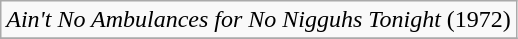<table class="wikitable">
<tr>
<td><em>Ain't No Ambulances for No Nigguhs Tonight</em> (1972)</td>
</tr>
<tr>
</tr>
</table>
